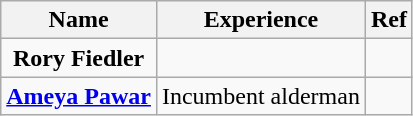<table class="wikitable" style="text-align:center">
<tr>
<th>Name</th>
<th>Experience</th>
<th>Ref</th>
</tr>
<tr>
<td><strong>Rory Fiedler</strong></td>
<td></td>
<td></td>
</tr>
<tr>
<td><strong><a href='#'>Ameya Pawar</a></strong></td>
<td>Incumbent alderman</td>
<td></td>
</tr>
</table>
